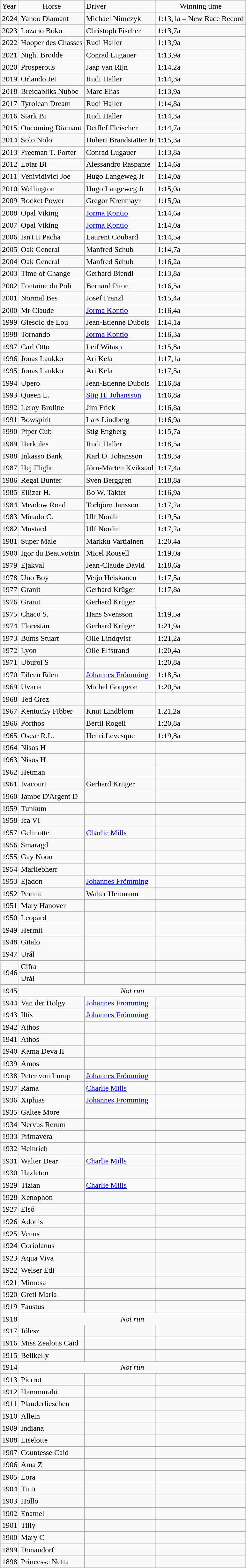<table class="wikitable">
<tr>
<td>Year</td>
<td align=center>Horse</td>
<td>Driver</td>
<td align=center>Winning time</td>
</tr>
<tr>
<td>2024</td>
<td> Yahoo Diamant</td>
<td>Michael Nimczyk </td>
<td>1:13,1a – New Race Record</td>
</tr>
<tr>
<td>2023</td>
<td> Lozano Boko</td>
<td>Christoph Fischer </td>
<td>1:13,7a</td>
</tr>
<tr>
<td>2022</td>
<td> Hooper des Chasses</td>
<td>Rudi Haller</td>
<td>1:13,9a</td>
</tr>
<tr>
<td>2021</td>
<td> Night Brodde</td>
<td>Conrad Lugauer</td>
<td>1:13,9a</td>
</tr>
<tr>
<td>2020</td>
<td> Prosperous</td>
<td>Jaap van Rijn</td>
<td>1:14,2a</td>
</tr>
<tr>
<td>2019</td>
<td> Orlando Jet</td>
<td>Rudi Haller</td>
<td>1:14,3a</td>
</tr>
<tr>
<td>2018</td>
<td> Breidabliks Nubbe</td>
<td>Marc Elias</td>
<td>1:13,9a</td>
</tr>
<tr>
<td>2017</td>
<td> Tyrolean Dream</td>
<td>Rudi Haller</td>
<td>1:14,8a</td>
</tr>
<tr>
<td>2016</td>
<td> Stark Bi</td>
<td>Rudi Haller</td>
<td>1:14,3a</td>
</tr>
<tr>
<td>2015</td>
<td>Oncoming Diamant</td>
<td>Detflef Fleischer</td>
<td>1:14,7a</td>
</tr>
<tr>
<td>2014</td>
<td> Solo Nolo</td>
<td>Hubert Brandstatter Jr</td>
<td>1:15,3a</td>
</tr>
<tr>
<td>2013</td>
<td> Freeman T. Porter</td>
<td>Conrad Lugauer</td>
<td>1:13,8a</td>
</tr>
<tr>
<td>2012</td>
<td> Lotar Bi</td>
<td>Alessandro Raspante</td>
<td>1:14,6a</td>
</tr>
<tr>
<td>2011</td>
<td> Venividivici Joe</td>
<td>Hugo Langeweg Jr</td>
<td>1:14,0a</td>
</tr>
<tr>
<td>2010</td>
<td> Wellington</td>
<td>Hugo Langeweg Jr</td>
<td>1:15,0a</td>
</tr>
<tr>
<td>2009</td>
<td> Rocket Power</td>
<td>Gregor Krenmayr</td>
<td>1:15,9a</td>
</tr>
<tr>
<td>2008</td>
<td> Opal Viking</td>
<td><a href='#'>Jorma Kontio</a></td>
<td>1:14,6a</td>
</tr>
<tr>
<td>2007</td>
<td> Opal Viking</td>
<td><a href='#'>Jorma Kontio</a></td>
<td>1:14,0a</td>
</tr>
<tr>
<td>2006</td>
<td> Isn't It Pacha</td>
<td>Laurent Coubard</td>
<td>1:14,5a</td>
</tr>
<tr>
<td>2005</td>
<td> Oak General</td>
<td>Manfred Schub</td>
<td>1:14,7a</td>
</tr>
<tr>
<td>2004</td>
<td> Oak General</td>
<td>Manfred Schub</td>
<td>1:16,2a</td>
</tr>
<tr>
<td>2003</td>
<td> Time of Change</td>
<td>Gerhard Biendl</td>
<td>1:13,8a</td>
</tr>
<tr>
<td>2002</td>
<td> Fontaine du Poli</td>
<td>Bernard Piton</td>
<td>1:16,5a</td>
</tr>
<tr>
<td>2001</td>
<td> Normal Bes</td>
<td>Josef Franzl</td>
<td>1:15,4a</td>
</tr>
<tr>
<td>2000</td>
<td> Mr Claude</td>
<td><a href='#'>Jorma Kontio</a></td>
<td>1:16,4a</td>
</tr>
<tr>
<td>1999</td>
<td> Giesolo de Lou</td>
<td>Jean-Etienne Dubois</td>
<td>1:14,1a</td>
</tr>
<tr>
<td>1998</td>
<td> Tornando</td>
<td><a href='#'>Jorma Kontio</a></td>
<td>1:16,3a</td>
</tr>
<tr>
<td>1997</td>
<td> Carl Otto</td>
<td>Leif Witasp</td>
<td>1:15,8a</td>
</tr>
<tr>
<td>1996</td>
<td> Jonas Laukko</td>
<td>Ari Kela</td>
<td>1:17,1a</td>
</tr>
<tr>
<td>1995</td>
<td> Jonas Laukko</td>
<td>Ari Kela</td>
<td>1:17,5a</td>
</tr>
<tr>
<td>1994</td>
<td> Upero</td>
<td>Jean-Etienne Dubois</td>
<td>1:16,8a</td>
</tr>
<tr>
<td>1993</td>
<td> Queen L.</td>
<td><a href='#'>Stig H. Johansson</a></td>
<td>1:16,8a</td>
</tr>
<tr>
<td>1992</td>
<td> Leroy Broline</td>
<td>Jim Frick</td>
<td>1:16,8a</td>
</tr>
<tr>
<td>1991</td>
<td> Bowspirit</td>
<td>Lars Lindberg</td>
<td>1:16,9a</td>
</tr>
<tr>
<td>1990</td>
<td> Piper Cub</td>
<td>Stig Engberg</td>
<td>1:15,7a</td>
</tr>
<tr>
<td>1989</td>
<td> Herkules</td>
<td>Rudi Haller</td>
<td>1:18,5a</td>
</tr>
<tr>
<td>1988</td>
<td> Inkasso Bank</td>
<td>Karl O. Johansson</td>
<td>1:18,3a</td>
</tr>
<tr>
<td>1987</td>
<td> Hej Flight</td>
<td>Jörn-Mårten Kvikstad</td>
<td>1:17,4a</td>
</tr>
<tr>
<td>1986</td>
<td> Regal Bunter</td>
<td>Sven Berggren</td>
<td>1:18,8a</td>
</tr>
<tr>
<td>1985</td>
<td> Ellizar H.</td>
<td>Bo W. Takter</td>
<td>1:16,9a</td>
</tr>
<tr>
<td>1984</td>
<td> Meadow Road</td>
<td>Torbjörn Jansson</td>
<td>1:17,2a</td>
</tr>
<tr>
<td>1983</td>
<td> Micado C.</td>
<td>Ulf Nordin</td>
<td>1:19,5a</td>
</tr>
<tr>
<td>1982</td>
<td> Mustard</td>
<td>Ulf Nordin</td>
<td>1:17,2a</td>
</tr>
<tr>
<td>1981</td>
<td> Super Male</td>
<td>Markku Vartiainen</td>
<td>1:20,4a</td>
</tr>
<tr>
<td>1980</td>
<td> Igor du Beauvoisin</td>
<td>Micel Rousell</td>
<td>1:19,0a</td>
</tr>
<tr>
<td>1979</td>
<td> Ejakval</td>
<td>Jean-Claude David</td>
<td>1:18,6a</td>
</tr>
<tr>
<td>1978</td>
<td> Uno Boy</td>
<td>Veijo Heiskanen</td>
<td>1:17,5a</td>
</tr>
<tr>
<td>1977</td>
<td> Granit</td>
<td>Gerhard Krüger</td>
<td>1:17,8a</td>
</tr>
<tr>
<td>1976</td>
<td> Granit</td>
<td>Gerhard Krüger</td>
<td></td>
</tr>
<tr>
<td>1975</td>
<td> Chaco S.</td>
<td>Hans Svensson</td>
<td>1:19,5a</td>
</tr>
<tr>
<td>1974</td>
<td> Florestan</td>
<td>Gerhard Krüger</td>
<td>1:21,9a</td>
</tr>
<tr>
<td>1973</td>
<td> Bums Stuart</td>
<td>Olle Lindqvist</td>
<td>1:21,2a</td>
</tr>
<tr>
<td>1972</td>
<td> Lyon</td>
<td>Olle Elfstrand</td>
<td>1:20,4a</td>
</tr>
<tr>
<td>1971</td>
<td> Uburoi S</td>
<td></td>
<td>1:20,8a</td>
</tr>
<tr>
<td>1970</td>
<td> Eileen Eden</td>
<td><a href='#'>Johannes Frömming</a></td>
<td>1:18,5a</td>
</tr>
<tr>
<td>1969</td>
<td> Uvaria</td>
<td>Michel Gougeon</td>
<td>1:20,5a</td>
</tr>
<tr>
<td>1968</td>
<td> Ted Grez</td>
<td></td>
<td></td>
</tr>
<tr>
<td>1967</td>
<td> Kentucky Fibber</td>
<td>Knut Lindblom</td>
<td>1.21,2a</td>
</tr>
<tr>
<td>1966</td>
<td> Porthos</td>
<td>Bertil Rogell</td>
<td>1:20,8a</td>
</tr>
<tr>
<td>1965</td>
<td> Oscar R.L.</td>
<td>Henri Levesque</td>
<td>1:19,8a</td>
</tr>
<tr>
<td>1964</td>
<td> Nisos H</td>
<td></td>
<td></td>
</tr>
<tr>
<td>1963</td>
<td> Nisos H</td>
<td></td>
<td></td>
</tr>
<tr>
<td>1962</td>
<td> Hetman</td>
<td></td>
<td></td>
</tr>
<tr>
<td>1961</td>
<td> Ivacourt</td>
<td>Gerhard Krüger</td>
<td></td>
</tr>
<tr>
<td>1960</td>
<td> Jambe D'Argent D</td>
<td></td>
<td></td>
</tr>
<tr>
<td>1959</td>
<td> Tunkum</td>
<td></td>
<td></td>
</tr>
<tr>
<td>1958</td>
<td> Ica VI</td>
<td></td>
<td></td>
</tr>
<tr>
<td>1957</td>
<td> Gelinotte</td>
<td><a href='#'>Charlie Mills</a></td>
<td></td>
</tr>
<tr>
<td>1956</td>
<td> Smaragd</td>
<td></td>
<td></td>
</tr>
<tr>
<td>1955</td>
<td> Gay Noon</td>
<td></td>
<td></td>
</tr>
<tr>
<td>1954</td>
<td> Marliebherr</td>
<td></td>
<td></td>
</tr>
<tr>
<td>1953</td>
<td> Ejadon</td>
<td><a href='#'>Johannes Frömming</a></td>
<td></td>
</tr>
<tr>
<td>1952</td>
<td> Permit</td>
<td>Walter Heitmann</td>
<td></td>
</tr>
<tr>
<td>1951</td>
<td> Mary Hanover</td>
<td></td>
<td></td>
</tr>
<tr>
<td>1950</td>
<td> Leopard</td>
<td></td>
<td></td>
</tr>
<tr>
<td>1949</td>
<td> Hermit</td>
<td></td>
<td></td>
</tr>
<tr>
<td>1948</td>
<td> Gitalo</td>
<td></td>
<td></td>
</tr>
<tr>
<td>1947</td>
<td> Urál</td>
<td></td>
<td></td>
</tr>
<tr>
<td rowspan="2">1946</td>
<td> Cifra</td>
<td></td>
<td></td>
</tr>
<tr>
<td> Urál</td>
<td></td>
<td></td>
</tr>
<tr>
<td>1945</td>
<td colspan="3" align=center><em>Not run</em></td>
</tr>
<tr>
<td>1944</td>
<td> Van der Hölgy</td>
<td><a href='#'>Johannes Frömming</a></td>
<td></td>
</tr>
<tr>
<td>1943</td>
<td> Iltis</td>
<td><a href='#'>Johannes Frömming</a></td>
<td></td>
</tr>
<tr>
<td>1942</td>
<td> Athos</td>
<td></td>
<td></td>
</tr>
<tr>
<td>1941</td>
<td> Athos</td>
<td></td>
<td></td>
</tr>
<tr>
<td>1940</td>
<td> Kama Deva II</td>
<td></td>
<td></td>
</tr>
<tr>
<td>1939</td>
<td> Amos</td>
<td></td>
<td></td>
</tr>
<tr>
<td>1938</td>
<td> Peter von Lurup</td>
<td><a href='#'>Johannes Frömming</a></td>
<td></td>
</tr>
<tr>
<td>1937</td>
<td> Rama</td>
<td><a href='#'>Charlie Mills</a></td>
<td></td>
</tr>
<tr>
<td>1936</td>
<td> Xiphias</td>
<td><a href='#'>Johannes Frömming</a></td>
<td></td>
</tr>
<tr>
<td>1935</td>
<td> Galtee More</td>
<td></td>
<td></td>
</tr>
<tr>
<td>1934</td>
<td> Nervus Rerum</td>
<td></td>
<td></td>
</tr>
<tr>
<td>1933</td>
<td> Primavera</td>
<td></td>
<td></td>
</tr>
<tr>
<td>1932</td>
<td> Heinrich</td>
<td></td>
<td></td>
</tr>
<tr>
<td>1931</td>
<td> Walter Dear</td>
<td><a href='#'>Charlie Mills</a></td>
<td></td>
</tr>
<tr>
<td>1930</td>
<td> Hazleton</td>
<td></td>
<td></td>
</tr>
<tr>
<td>1929</td>
<td> Tizian</td>
<td><a href='#'>Charlie Mills</a></td>
<td></td>
</tr>
<tr>
<td>1928</td>
<td> Xenophon</td>
<td></td>
<td></td>
</tr>
<tr>
<td>1927</td>
<td> Első</td>
<td></td>
<td></td>
</tr>
<tr>
<td>1926</td>
<td> Adonis</td>
<td></td>
<td></td>
</tr>
<tr>
<td>1925</td>
<td> Venus</td>
<td></td>
<td></td>
</tr>
<tr>
<td>1924</td>
<td> Coriolanus</td>
<td></td>
<td></td>
</tr>
<tr>
<td>1923</td>
<td> Aqua Viva</td>
<td></td>
<td></td>
</tr>
<tr>
<td>1922</td>
<td> Welser Edi</td>
<td></td>
<td></td>
</tr>
<tr>
<td>1921</td>
<td> Mimosa</td>
<td></td>
<td></td>
</tr>
<tr>
<td>1920</td>
<td> Gretl Maria</td>
<td></td>
<td></td>
</tr>
<tr>
<td>1919</td>
<td> Faustus</td>
<td></td>
<td></td>
</tr>
<tr>
<td>1918</td>
<td colspan="3" align=center><em>Not run</em></td>
</tr>
<tr>
<td>1917</td>
<td> Jólesz</td>
<td></td>
<td></td>
</tr>
<tr>
<td>1916</td>
<td> Miss Zealous Caid</td>
<td></td>
<td></td>
</tr>
<tr>
<td>1915</td>
<td> Bellkelly</td>
<td></td>
<td></td>
</tr>
<tr>
<td>1914</td>
<td colspan="3" align=center><em>Not run</em></td>
</tr>
<tr>
<td>1913</td>
<td> Pierrot</td>
<td></td>
<td></td>
</tr>
<tr>
<td>1912</td>
<td> Hammurabi</td>
<td></td>
<td></td>
</tr>
<tr>
<td>1911</td>
<td> Plauderlieschen</td>
<td></td>
<td></td>
</tr>
<tr>
<td>1910</td>
<td> Allein</td>
<td></td>
<td></td>
</tr>
<tr>
<td>1909</td>
<td> Indiana</td>
<td></td>
<td></td>
</tr>
<tr>
<td>1908</td>
<td> Liselotte</td>
<td></td>
<td></td>
</tr>
<tr>
<td>1907</td>
<td> Countesse Caid</td>
<td></td>
<td></td>
</tr>
<tr>
<td>1906</td>
<td> Ama Z</td>
<td></td>
<td></td>
</tr>
<tr>
<td>1905</td>
<td> Lora</td>
<td></td>
<td></td>
</tr>
<tr>
<td>1904</td>
<td> Tutti</td>
<td></td>
<td></td>
</tr>
<tr>
<td>1903</td>
<td> Holló</td>
<td></td>
<td></td>
</tr>
<tr>
<td>1902</td>
<td> Enamel</td>
<td></td>
<td></td>
</tr>
<tr>
<td>1901</td>
<td> Tilly</td>
<td></td>
<td></td>
</tr>
<tr>
<td>1900</td>
<td> Mary C</td>
<td></td>
<td></td>
</tr>
<tr>
<td>1899</td>
<td> Donaudorf</td>
<td></td>
<td></td>
</tr>
<tr>
<td>1898</td>
<td> Princesse Nefta</td>
<td></td>
<td></td>
</tr>
</table>
